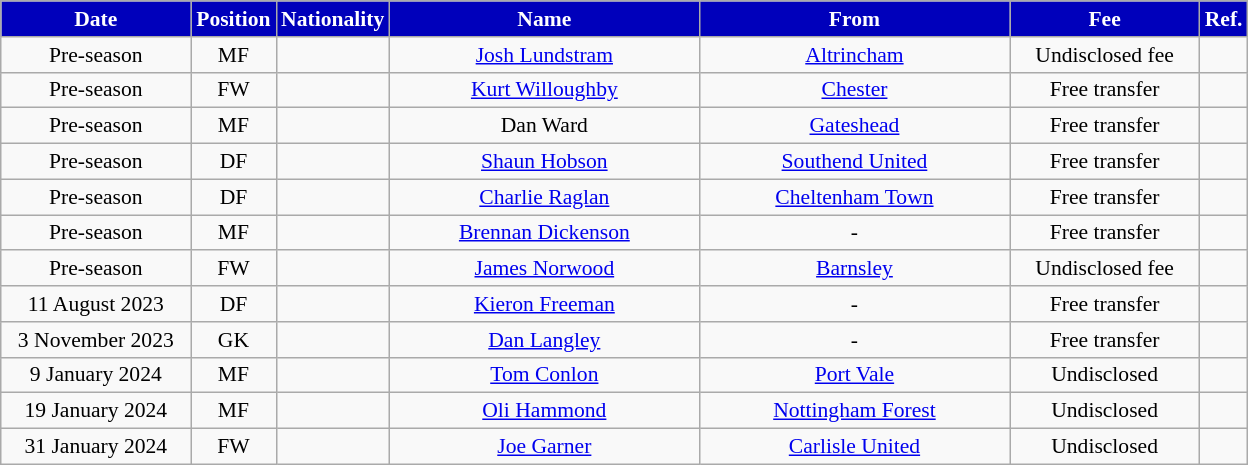<table class="wikitable"  style="text-align:center; font-size:90%; ">
<tr>
<th style="background:#0000BB;color:#fff; width:120px;">Date</th>
<th style="background:#0000BB;color:#fff; width:50px;">Position</th>
<th style="background:#0000BB;color:#fff; width:50px;">Nationality</th>
<th style="background:#0000BB;color:#fff; width:200px;">Name</th>
<th style="background:#0000BB;color:#fff; width:200px;">From</th>
<th style="background:#0000BB;color:#fff; width:120px;">Fee</th>
<th style="background:#0000BB;color:#fff; width:25px;">Ref.</th>
</tr>
<tr>
<td>Pre-season</td>
<td>MF</td>
<td></td>
<td><a href='#'>Josh Lundstram</a></td>
<td> <a href='#'>Altrincham</a></td>
<td>Undisclosed fee</td>
<td></td>
</tr>
<tr>
<td>Pre-season</td>
<td>FW</td>
<td></td>
<td><a href='#'>Kurt Willoughby</a></td>
<td> <a href='#'>Chester</a></td>
<td>Free transfer</td>
<td></td>
</tr>
<tr>
<td>Pre-season</td>
<td>MF</td>
<td></td>
<td>Dan Ward</td>
<td> <a href='#'>Gateshead</a></td>
<td>Free transfer</td>
<td></td>
</tr>
<tr>
<td>Pre-season</td>
<td>DF</td>
<td></td>
<td><a href='#'>Shaun Hobson</a></td>
<td> <a href='#'>Southend United</a></td>
<td>Free transfer</td>
<td></td>
</tr>
<tr>
<td>Pre-season</td>
<td>DF</td>
<td></td>
<td><a href='#'>Charlie Raglan</a></td>
<td> <a href='#'>Cheltenham Town</a></td>
<td>Free transfer</td>
<td></td>
</tr>
<tr>
<td>Pre-season</td>
<td>MF</td>
<td></td>
<td><a href='#'>Brennan Dickenson</a></td>
<td>-</td>
<td>Free transfer</td>
<td></td>
</tr>
<tr>
<td>Pre-season</td>
<td>FW</td>
<td></td>
<td><a href='#'>James Norwood</a></td>
<td> <a href='#'>Barnsley</a></td>
<td>Undisclosed fee</td>
<td></td>
</tr>
<tr>
<td>11 August 2023</td>
<td>DF</td>
<td></td>
<td><a href='#'>Kieron Freeman</a></td>
<td>-</td>
<td>Free transfer</td>
<td></td>
</tr>
<tr>
<td>3 November 2023</td>
<td>GK</td>
<td></td>
<td><a href='#'>Dan Langley</a></td>
<td>-</td>
<td>Free transfer</td>
<td></td>
</tr>
<tr>
<td>9 January 2024</td>
<td>MF</td>
<td></td>
<td><a href='#'>Tom Conlon</a></td>
<td> <a href='#'>Port Vale</a></td>
<td>Undisclosed</td>
<td></td>
</tr>
<tr>
<td>19 January 2024</td>
<td>MF</td>
<td></td>
<td><a href='#'>Oli Hammond</a></td>
<td> <a href='#'>Nottingham Forest</a></td>
<td>Undisclosed</td>
<td></td>
</tr>
<tr>
<td>31 January 2024</td>
<td>FW</td>
<td></td>
<td><a href='#'>Joe Garner</a></td>
<td> <a href='#'>Carlisle United</a></td>
<td>Undisclosed</td>
<td></td>
</tr>
</table>
